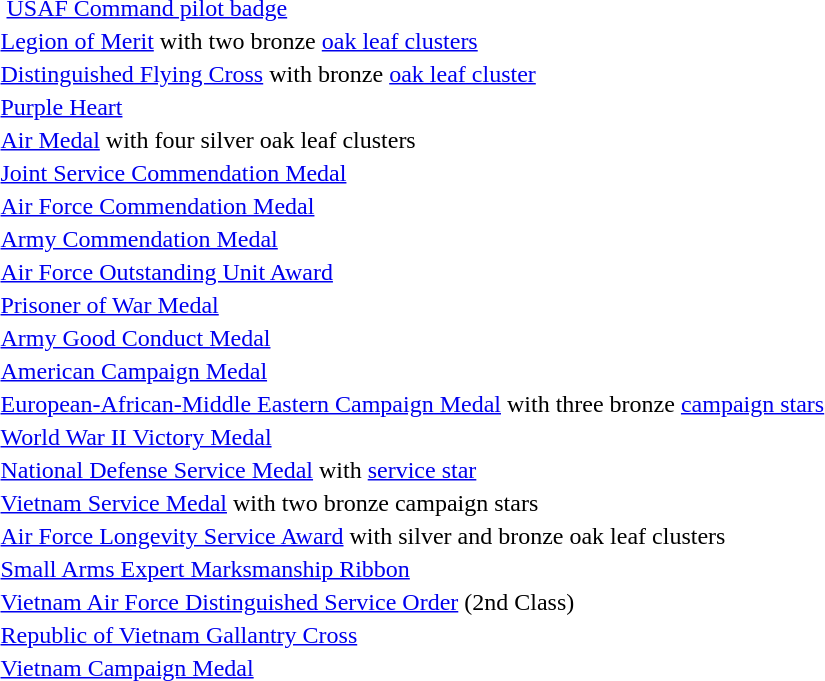<table>
<tr>
<td colspan="2">  <a href='#'>USAF Command pilot badge</a></td>
</tr>
<tr>
<td></td>
<td><a href='#'>Legion of Merit</a> with two bronze <a href='#'>oak leaf clusters</a></td>
</tr>
<tr>
<td></td>
<td><a href='#'>Distinguished Flying Cross</a> with bronze <a href='#'>oak leaf cluster</a></td>
</tr>
<tr>
<td></td>
<td><a href='#'>Purple Heart</a></td>
</tr>
<tr>
<td></td>
<td><a href='#'>Air Medal</a> with four silver oak leaf clusters</td>
</tr>
<tr>
<td></td>
<td><a href='#'>Joint Service Commendation Medal</a></td>
</tr>
<tr>
<td></td>
<td><a href='#'>Air Force Commendation Medal</a></td>
</tr>
<tr>
<td></td>
<td><a href='#'>Army Commendation Medal</a></td>
</tr>
<tr>
<td></td>
<td><a href='#'>Air Force Outstanding Unit Award</a></td>
</tr>
<tr>
<td></td>
<td><a href='#'>Prisoner of War Medal</a></td>
</tr>
<tr>
<td></td>
<td><a href='#'>Army Good Conduct Medal</a></td>
</tr>
<tr>
<td></td>
<td><a href='#'>American Campaign Medal</a></td>
</tr>
<tr>
<td></td>
<td><a href='#'>European-African-Middle Eastern Campaign Medal</a> with three bronze <a href='#'>campaign stars</a></td>
</tr>
<tr>
<td></td>
<td><a href='#'>World War II Victory Medal</a></td>
</tr>
<tr>
<td></td>
<td><a href='#'>National Defense Service Medal</a> with <a href='#'>service star</a></td>
</tr>
<tr>
<td></td>
<td><a href='#'>Vietnam Service Medal</a> with two bronze campaign stars</td>
</tr>
<tr>
<td></td>
<td><a href='#'>Air Force Longevity Service Award</a> with silver and bronze oak leaf clusters</td>
</tr>
<tr>
<td></td>
<td><a href='#'>Small Arms Expert Marksmanship Ribbon</a></td>
</tr>
<tr>
<td></td>
<td><a href='#'>Vietnam Air Force Distinguished Service Order</a> (2nd Class)</td>
</tr>
<tr>
<td></td>
<td><a href='#'>Republic of Vietnam Gallantry Cross</a></td>
</tr>
<tr>
<td></td>
<td><a href='#'>Vietnam Campaign Medal</a></td>
</tr>
<tr>
</tr>
</table>
